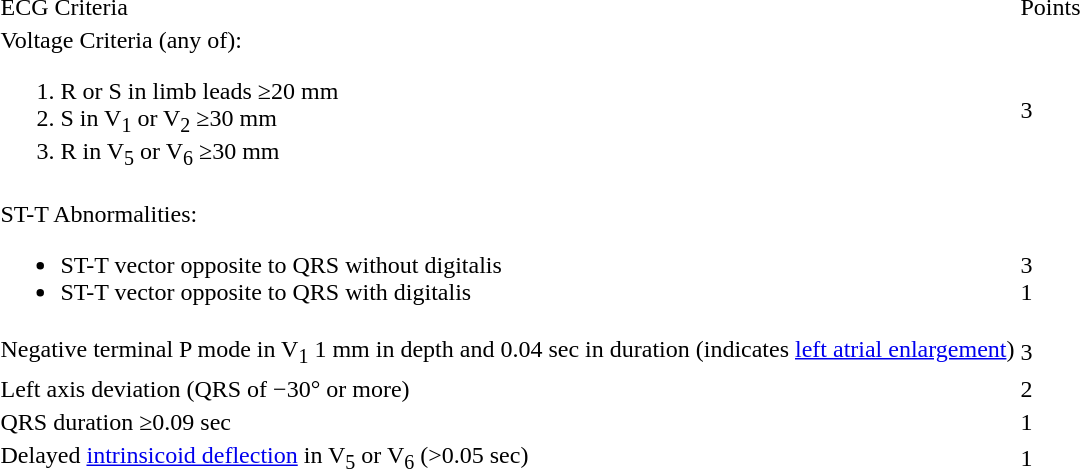<table>
<tr>
<td>ECG Criteria</td>
<td>Points</td>
</tr>
<tr>
<td>Voltage Criteria (any of):<br><ol><li>R or S in limb leads ≥20 mm</li><li>S in V<sub>1</sub> or V<sub>2</sub> ≥30 mm</li><li>R in V<sub>5</sub> or V<sub>6</sub> ≥30 mm</li></ol></td>
<td>3</td>
</tr>
<tr>
<td>ST-T Abnormalities:<br><ul><li>ST-T vector opposite to QRS without digitalis</li><li>ST-T vector opposite to QRS with digitalis</li></ul></td>
<td><br>3<br>
1</td>
</tr>
<tr>
<td>Negative terminal P mode in V<sub>1</sub> 1 mm in depth and 0.04 sec in duration (indicates <a href='#'>left atrial enlargement</a>)</td>
<td>3</td>
</tr>
<tr>
<td>Left axis deviation (QRS of −30° or more)</td>
<td>2</td>
</tr>
<tr>
<td>QRS duration ≥0.09 sec</td>
<td>1</td>
</tr>
<tr>
<td>Delayed <a href='#'>intrinsicoid deflection</a> in V<sub>5</sub> or V<sub>6</sub> (>0.05 sec)</td>
<td>1</td>
</tr>
</table>
